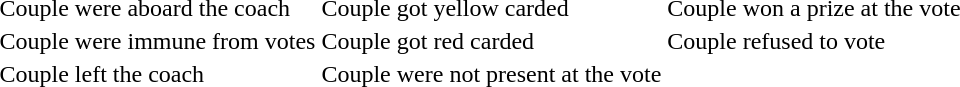<table>
<tr>
<td> Couple were aboard the coach</td>
<td> Couple got yellow carded</td>
<td> Couple won a prize at the vote</td>
</tr>
<tr>
<td> Couple were immune from votes</td>
<td> Couple got red carded</td>
<td> Couple refused to vote</td>
</tr>
<tr>
<td> Couple left the coach</td>
<td> Couple were not present at the vote</td>
</tr>
</table>
